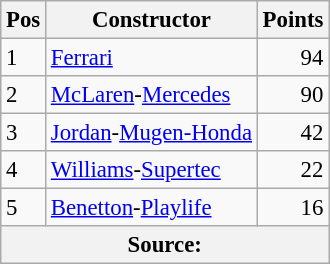<table class="wikitable" style="font-size:95%;">
<tr>
<th>Pos</th>
<th>Constructor</th>
<th>Points</th>
</tr>
<tr>
<td>1</td>
<td> <a href='#'>Ferrari</a></td>
<td align="right">94</td>
</tr>
<tr>
<td>2</td>
<td> <a href='#'>McLaren</a>-<a href='#'>Mercedes</a></td>
<td align="right">90</td>
</tr>
<tr>
<td>3</td>
<td> <a href='#'>Jordan</a>-<a href='#'>Mugen-Honda</a></td>
<td align="right">42</td>
</tr>
<tr>
<td>4</td>
<td> <a href='#'>Williams</a>-<a href='#'>Supertec</a></td>
<td align="right">22</td>
</tr>
<tr>
<td>5</td>
<td> <a href='#'>Benetton</a>-<a href='#'>Playlife</a></td>
<td align="right">16</td>
</tr>
<tr>
<th colspan=4>Source:</th>
</tr>
</table>
